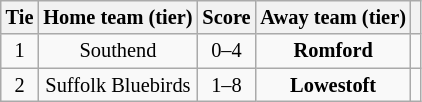<table class="wikitable" style="text-align:center; font-size:85%">
<tr>
<th>Tie</th>
<th>Home team (tier)</th>
<th>Score</th>
<th>Away team (tier)</th>
<th></th>
</tr>
<tr>
<td align="center">1</td>
<td>Southend</td>
<td align="center">0–4</td>
<td><strong>Romford</strong></td>
<td></td>
</tr>
<tr>
<td align="center">2</td>
<td>Suffolk Bluebirds</td>
<td align="center">1–8</td>
<td><strong>Lowestoft</strong></td>
<td></td>
</tr>
</table>
